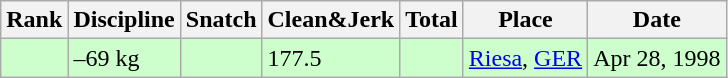<table class="wikitable">
<tr>
<th>Rank</th>
<th>Discipline</th>
<th>Snatch</th>
<th>Clean&Jerk</th>
<th>Total</th>
<th>Place</th>
<th>Date</th>
</tr>
<tr bgcolor=#CCFFCC>
<td></td>
<td>–69 kg</td>
<td></td>
<td>177.5</td>
<td></td>
<td><a href='#'>Riesa</a>, <a href='#'>GER</a></td>
<td>Apr 28, 1998</td>
</tr>
</table>
